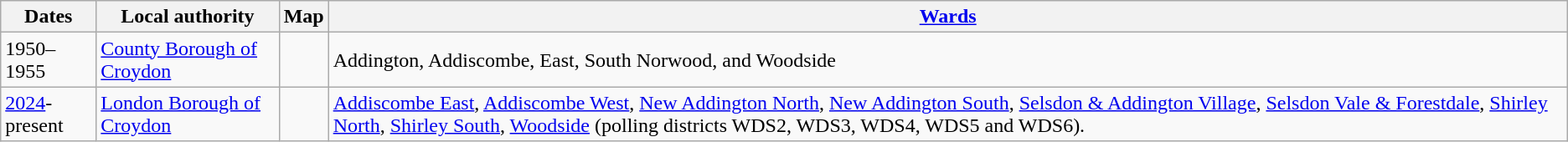<table class=wikitable>
<tr>
<th>Dates</th>
<th>Local authority</th>
<th>Map</th>
<th><a href='#'>Wards</a></th>
</tr>
<tr>
<td>1950–1955</td>
<td><a href='#'>County Borough of Croydon</a></td>
<td></td>
<td>Addington, Addiscombe, East, South Norwood, and Woodside</td>
</tr>
<tr>
<td><a href='#'>2024</a>-present</td>
<td><a href='#'>London Borough of Croydon</a></td>
<td></td>
<td><a href='#'>Addiscombe East</a>, <a href='#'>Addiscombe West</a>, <a href='#'>New Addington North</a>, <a href='#'>New Addington South</a>, <a href='#'>Selsdon & Addington Village</a>, <a href='#'>Selsdon Vale & Forestdale</a>, <a href='#'>Shirley North</a>, <a href='#'>Shirley South</a>, <a href='#'>Woodside</a> (polling districts WDS2, WDS3, WDS4, WDS5 and WDS6).</td>
</tr>
</table>
